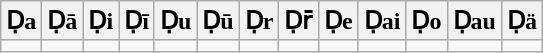<table class="wikitable">
<tr>
<th>Ḍa</th>
<th>Ḍā</th>
<th>Ḍi</th>
<th>Ḍī</th>
<th>Ḍu</th>
<th>Ḍū</th>
<th>Ḍr</th>
<th>Ḍr̄</th>
<th>Ḍe</th>
<th>Ḍai</th>
<th>Ḍo</th>
<th>Ḍau</th>
<th>Ḍä</th>
</tr>
<tr>
<td></td>
<td></td>
<td></td>
<td></td>
<td></td>
<td></td>
<td></td>
<td></td>
<td></td>
<td></td>
<td></td>
<td></td>
<td></td>
</tr>
</table>
